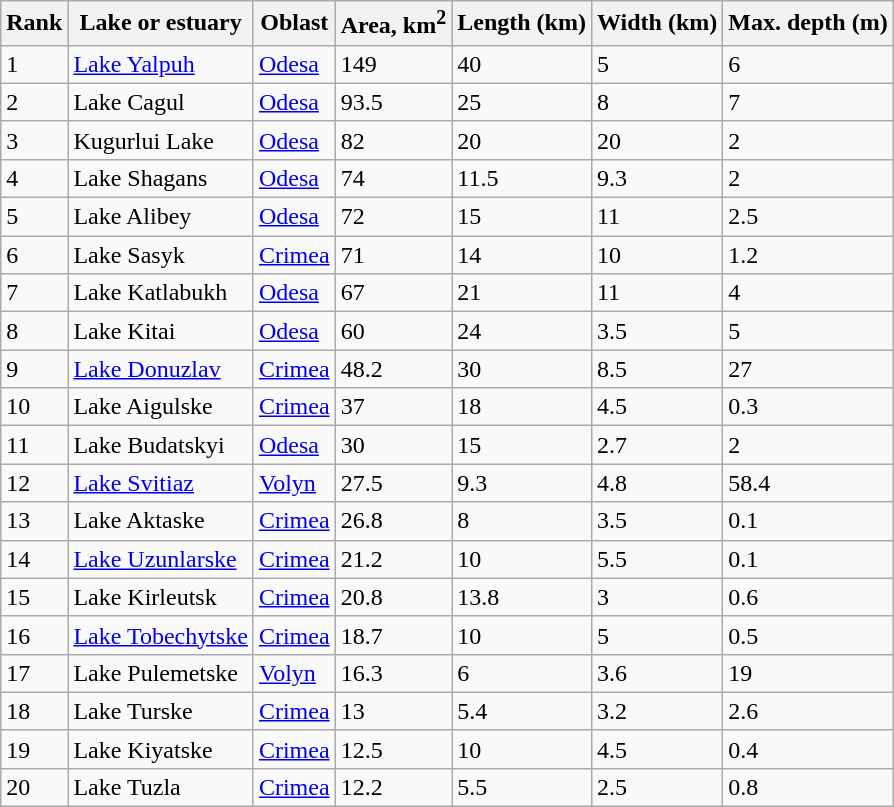<table class="wikitable sortable">
<tr>
<th>Rank</th>
<th>Lake or estuary</th>
<th>Oblast</th>
<th>Area, km<sup>2</sup></th>
<th>Length (km)</th>
<th>Width (km)</th>
<th>Max. depth (m)</th>
</tr>
<tr>
<td>1</td>
<td><a href='#'>Lake Yalpuh</a></td>
<td><a href='#'>Odesa</a></td>
<td>149</td>
<td>40</td>
<td>5</td>
<td>6</td>
</tr>
<tr>
<td>2</td>
<td>Lake Cagul</td>
<td><a href='#'>Odesa</a></td>
<td>93.5</td>
<td>25</td>
<td>8</td>
<td>7</td>
</tr>
<tr>
<td>3</td>
<td>Kugurlui Lake</td>
<td><a href='#'>Odesa</a></td>
<td>82</td>
<td>20</td>
<td>20</td>
<td>2</td>
</tr>
<tr>
<td>4</td>
<td>Lake Shagans</td>
<td><a href='#'>Odesa</a></td>
<td>74</td>
<td>11.5</td>
<td>9.3</td>
<td>2</td>
</tr>
<tr>
<td>5</td>
<td>Lake Alibey</td>
<td><a href='#'>Odesa</a></td>
<td>72</td>
<td>15</td>
<td>11</td>
<td>2.5</td>
</tr>
<tr>
<td>6</td>
<td>Lake Sasyk</td>
<td><a href='#'>Crimea</a></td>
<td>71</td>
<td>14</td>
<td>10</td>
<td>1.2</td>
</tr>
<tr>
<td>7</td>
<td>Lake Katlabukh</td>
<td><a href='#'>Odesa</a></td>
<td>67</td>
<td>21</td>
<td>11</td>
<td>4</td>
</tr>
<tr>
<td>8</td>
<td>Lake Kitai</td>
<td><a href='#'>Odesa</a></td>
<td>60</td>
<td>24</td>
<td>3.5</td>
<td>5</td>
</tr>
<tr>
<td>9</td>
<td><a href='#'>Lake Donuzlav</a></td>
<td><a href='#'>Crimea</a></td>
<td>48.2</td>
<td>30</td>
<td>8.5</td>
<td>27</td>
</tr>
<tr>
<td>10</td>
<td>Lake Aigulske</td>
<td><a href='#'>Crimea</a></td>
<td>37</td>
<td>18</td>
<td>4.5</td>
<td>0.3</td>
</tr>
<tr>
<td>11</td>
<td>Lake Budatskyi</td>
<td><a href='#'>Odesa</a></td>
<td>30</td>
<td>15</td>
<td>2.7</td>
<td>2</td>
</tr>
<tr>
<td>12</td>
<td><a href='#'>Lake Svitiaz</a></td>
<td><a href='#'>Volyn</a></td>
<td>27.5</td>
<td>9.3</td>
<td>4.8</td>
<td>58.4</td>
</tr>
<tr>
<td>13</td>
<td>Lake Aktaske</td>
<td><a href='#'>Crimea</a></td>
<td>26.8</td>
<td>8</td>
<td>3.5</td>
<td>0.1</td>
</tr>
<tr>
<td>14</td>
<td><a href='#'>Lake Uzunlarske</a></td>
<td><a href='#'>Crimea</a></td>
<td>21.2</td>
<td>10</td>
<td>5.5</td>
<td>0.1</td>
</tr>
<tr>
<td>15</td>
<td>Lake Kirleutsk</td>
<td><a href='#'>Crimea</a></td>
<td>20.8</td>
<td>13.8</td>
<td>3</td>
<td>0.6</td>
</tr>
<tr>
<td>16</td>
<td><a href='#'>Lake Tobechytske</a></td>
<td><a href='#'>Crimea</a></td>
<td>18.7</td>
<td>10</td>
<td>5</td>
<td>0.5</td>
</tr>
<tr>
<td>17</td>
<td>Lake Pulemetske</td>
<td><a href='#'>Volyn</a></td>
<td>16.3</td>
<td>6</td>
<td>3.6</td>
<td>19</td>
</tr>
<tr>
<td>18</td>
<td>Lake Turske</td>
<td><a href='#'>Crimea</a></td>
<td>13</td>
<td>5.4</td>
<td>3.2</td>
<td>2.6</td>
</tr>
<tr>
<td>19</td>
<td>Lake Kiyatske</td>
<td><a href='#'>Crimea</a></td>
<td>12.5</td>
<td>10</td>
<td>4.5</td>
<td>0.4</td>
</tr>
<tr>
<td>20</td>
<td>Lake Tuzla</td>
<td><a href='#'>Crimea</a></td>
<td>12.2</td>
<td>5.5</td>
<td>2.5</td>
<td>0.8</td>
</tr>
</table>
